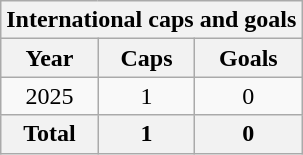<table class="wikitable sortable" style="text-align:center">
<tr>
<th colspan="3">International caps and goals</th>
</tr>
<tr>
<th>Year</th>
<th>Caps</th>
<th>Goals</th>
</tr>
<tr>
<td>2025</td>
<td>1</td>
<td>0</td>
</tr>
<tr>
<th>Total</th>
<th>1</th>
<th>0</th>
</tr>
</table>
